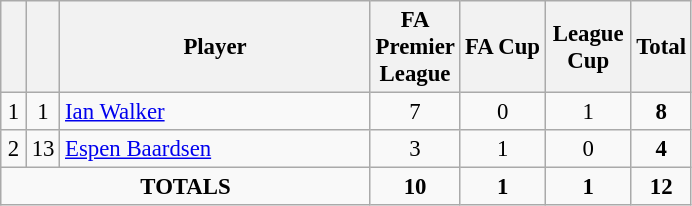<table class="wikitable sortable" style="font-size: 95%; text-align: center;">
<tr>
<th width=10></th>
<th width=10></th>
<th width=200>Player</th>
<th width=50>FA Premier League</th>
<th width=50>FA Cup</th>
<th width=50>League Cup</th>
<th>Total</th>
</tr>
<tr>
<td>1</td>
<td>1</td>
<td align="left"> <a href='#'>Ian Walker</a></td>
<td>7</td>
<td>0</td>
<td>1</td>
<td><strong>8</strong></td>
</tr>
<tr>
<td>2</td>
<td>13</td>
<td align="left"> <a href='#'>Espen Baardsen</a></td>
<td>3</td>
<td>1</td>
<td>0</td>
<td><strong>4</strong></td>
</tr>
<tr>
<td colspan="3"><strong>TOTALS</strong></td>
<td><strong>10</strong></td>
<td><strong>1</strong></td>
<td><strong>1</strong></td>
<td><strong>12</strong></td>
</tr>
</table>
